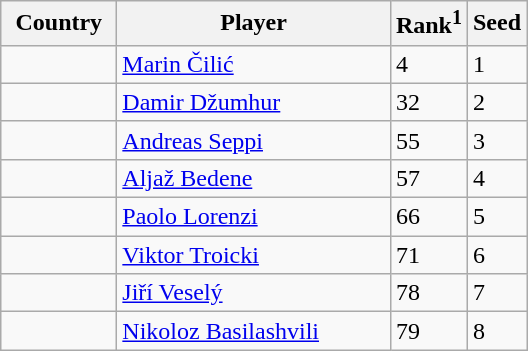<table class="sortable wikitable">
<tr>
<th width="70">Country</th>
<th width="175">Player</th>
<th>Rank<sup>1</sup></th>
<th>Seed</th>
</tr>
<tr>
<td></td>
<td><a href='#'>Marin Čilić</a></td>
<td>4</td>
<td>1</td>
</tr>
<tr>
<td></td>
<td><a href='#'>Damir Džumhur</a></td>
<td>32</td>
<td>2</td>
</tr>
<tr>
<td></td>
<td><a href='#'>Andreas Seppi</a></td>
<td>55</td>
<td>3</td>
</tr>
<tr>
<td></td>
<td><a href='#'>Aljaž Bedene</a></td>
<td>57</td>
<td>4</td>
</tr>
<tr>
<td></td>
<td><a href='#'>Paolo Lorenzi</a></td>
<td>66</td>
<td>5</td>
</tr>
<tr>
<td></td>
<td><a href='#'>Viktor Troicki</a></td>
<td>71</td>
<td>6</td>
</tr>
<tr>
<td></td>
<td><a href='#'>Jiří Veselý</a></td>
<td>78</td>
<td>7</td>
</tr>
<tr>
<td></td>
<td><a href='#'>Nikoloz Basilashvili</a></td>
<td>79</td>
<td>8</td>
</tr>
</table>
